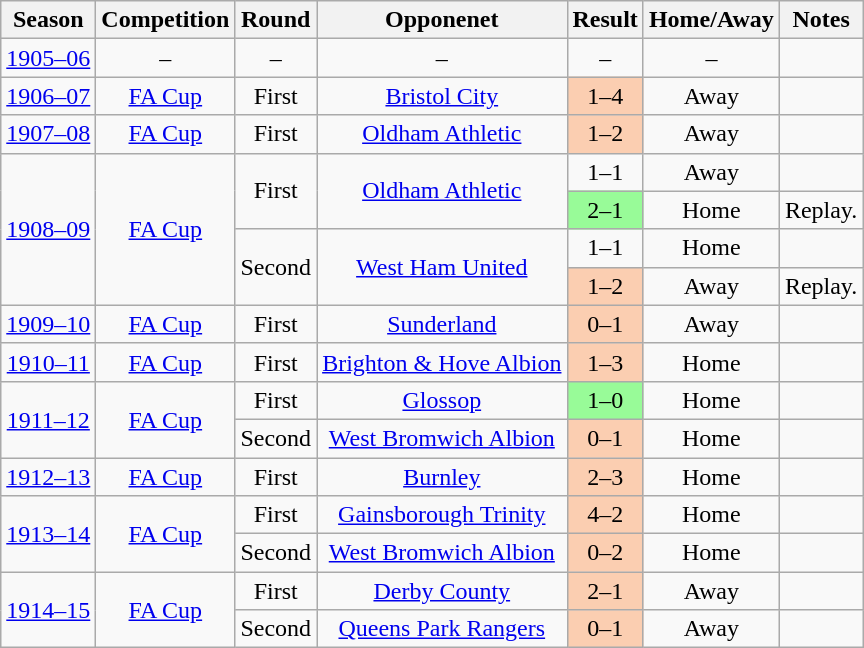<table class="wikitable" style="text-align:center;">
<tr>
<th>Season</th>
<th>Competition</th>
<th>Round</th>
<th>Opponenet</th>
<th>Result</th>
<th>Home/Away</th>
<th>Notes</th>
</tr>
<tr>
<td><a href='#'>1905–06</a></td>
<td>–</td>
<td>–</td>
<td>–</td>
<td>–</td>
<td>–</td>
<td></td>
</tr>
<tr>
<td><a href='#'>1906–07</a></td>
<td><a href='#'>FA Cup</a></td>
<td>First</td>
<td><a href='#'>Bristol City</a></td>
<td style="background-color:#FBCEB1">1–4</td>
<td>Away</td>
<td></td>
</tr>
<tr>
<td><a href='#'>1907–08</a></td>
<td><a href='#'>FA Cup</a></td>
<td>First</td>
<td><a href='#'>Oldham Athletic</a></td>
<td style="background-color:#FBCEB1">1–2</td>
<td>Away</td>
<td></td>
</tr>
<tr>
<td rowspan=4><a href='#'>1908–09</a></td>
<td rowspan=4><a href='#'>FA Cup</a></td>
<td rowspan=2>First</td>
<td rowspan=2><a href='#'>Oldham Athletic</a></td>
<td>1–1</td>
<td>Away</td>
<td></td>
</tr>
<tr>
<td style="background-color:#98FB98">2–1</td>
<td>Home</td>
<td>Replay.</td>
</tr>
<tr>
<td rowspan=2>Second</td>
<td rowspan=2><a href='#'>West Ham United</a></td>
<td>1–1</td>
<td>Home</td>
<td></td>
</tr>
<tr>
<td style="background-color:#FBCEB1">1–2</td>
<td>Away</td>
<td>Replay.</td>
</tr>
<tr>
<td><a href='#'>1909–10</a></td>
<td><a href='#'>FA Cup</a></td>
<td>First</td>
<td><a href='#'>Sunderland</a></td>
<td style="background-color:#FBCEB1">0–1</td>
<td>Away</td>
<td></td>
</tr>
<tr>
<td><a href='#'>1910–11</a></td>
<td><a href='#'>FA Cup</a></td>
<td>First</td>
<td><a href='#'>Brighton & Hove Albion</a></td>
<td style="background-color:#FBCEB1">1–3</td>
<td>Home</td>
<td></td>
</tr>
<tr>
<td rowspan=2><a href='#'>1911–12</a></td>
<td rowspan=2><a href='#'>FA Cup</a></td>
<td>First</td>
<td><a href='#'>Glossop</a></td>
<td style="background-color:#98FB98">1–0</td>
<td>Home</td>
<td></td>
</tr>
<tr>
<td>Second</td>
<td><a href='#'>West Bromwich Albion</a></td>
<td style="background-color:#FBCEB1">0–1</td>
<td>Home</td>
<td></td>
</tr>
<tr>
<td><a href='#'>1912–13</a></td>
<td><a href='#'>FA Cup</a></td>
<td>First</td>
<td><a href='#'>Burnley</a></td>
<td style="background-color:#FBCEB1">2–3</td>
<td>Home</td>
<td></td>
</tr>
<tr>
<td rowspan=2><a href='#'>1913–14</a></td>
<td rowspan=2><a href='#'>FA Cup</a></td>
<td>First</td>
<td><a href='#'>Gainsborough Trinity</a></td>
<td style="background-color:#FBCEB1">4–2</td>
<td>Home</td>
<td></td>
</tr>
<tr>
<td>Second</td>
<td><a href='#'>West Bromwich Albion</a></td>
<td style="background-color:#FBCEB1">0–2</td>
<td>Home</td>
<td></td>
</tr>
<tr>
<td rowspan=2><a href='#'>1914–15</a></td>
<td rowspan=2><a href='#'>FA Cup</a></td>
<td>First</td>
<td><a href='#'>Derby County</a></td>
<td style="background-color:#FBCEB1">2–1</td>
<td>Away</td>
<td></td>
</tr>
<tr>
<td>Second</td>
<td><a href='#'>Queens Park Rangers</a></td>
<td style="background-color:#FBCEB1">0–1</td>
<td>Away</td>
<td></td>
</tr>
</table>
